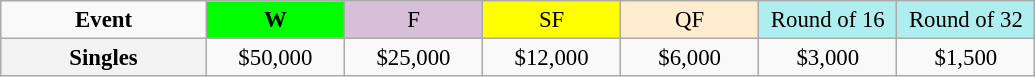<table class=wikitable style=font-size:95%;text-align:center>
<tr>
<td style="width:130px"><strong>Event</strong></td>
<td style="width:85px; background:lime"><strong>W</strong></td>
<td style="width:85px; background:thistle">F</td>
<td style="width:85px; background:#ffff00">SF</td>
<td style="width:85px; background:#ffebcd">QF</td>
<td style="width:85px; background:#afeeee">Round of 16</td>
<td style="width:85px; background:#afeeee">Round of 32</td>
</tr>
<tr>
<th style=background:#f3f3f3>Singles </th>
<td>$50,000</td>
<td>$25,000</td>
<td>$12,000</td>
<td>$6,000</td>
<td>$3,000</td>
<td>$1,500</td>
</tr>
</table>
